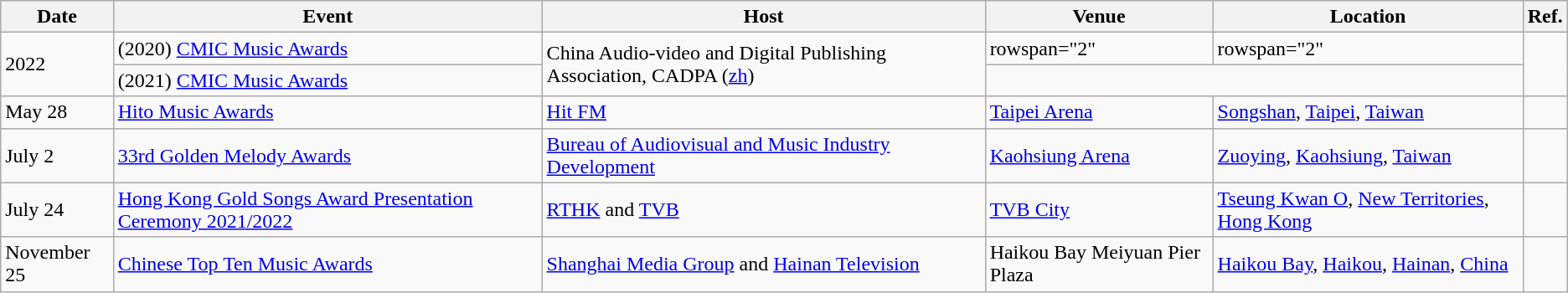<table class="wikitable">
<tr>
<th>Date</th>
<th>Event</th>
<th>Host</th>
<th>Venue</th>
<th>Location</th>
<th>Ref.</th>
</tr>
<tr>
<td rowspan="2">2022</td>
<td>(2020) <a href='#'>CMIC Music Awards</a></td>
<td rowspan="2">China Audio-video and Digital Publishing Association, CADPA (<a href='#'>zh</a>)</td>
<td>rowspan="2" </td>
<td>rowspan="2" </td>
<td rowspan="2"></td>
</tr>
<tr>
<td>(2021) <a href='#'>CMIC Music Awards</a></td>
</tr>
<tr>
<td>May 28</td>
<td><a href='#'>Hito Music Awards</a></td>
<td><a href='#'>Hit FM</a></td>
<td><a href='#'>Taipei Arena</a></td>
<td><a href='#'>Songshan</a>, <a href='#'>Taipei</a>, <a href='#'>Taiwan</a></td>
<td></td>
</tr>
<tr>
<td>July 2</td>
<td><a href='#'>33rd Golden Melody Awards</a></td>
<td><a href='#'>Bureau of Audiovisual and Music Industry Development</a></td>
<td><a href='#'>Kaohsiung Arena</a></td>
<td><a href='#'>Zuoying</a>, <a href='#'>Kaohsiung</a>, <a href='#'>Taiwan</a></td>
<td></td>
</tr>
<tr>
<td>July 24</td>
<td><a href='#'>Hong Kong Gold Songs Award Presentation Ceremony 2021/2022</a></td>
<td><a href='#'>RTHK</a> and <a href='#'>TVB</a></td>
<td><a href='#'>TVB City</a></td>
<td><a href='#'>Tseung Kwan O</a>, <a href='#'>New Territories</a>, <a href='#'>Hong Kong</a></td>
<td></td>
</tr>
<tr>
<td>November 25</td>
<td><a href='#'>Chinese Top Ten Music Awards</a></td>
<td><a href='#'>Shanghai Media Group</a> and <a href='#'>Hainan Television</a></td>
<td>Haikou Bay Meiyuan Pier Plaza</td>
<td><a href='#'>Haikou Bay</a>, <a href='#'>Haikou</a>, <a href='#'>Hainan</a>, <a href='#'>China</a></td>
<td></td>
</tr>
</table>
